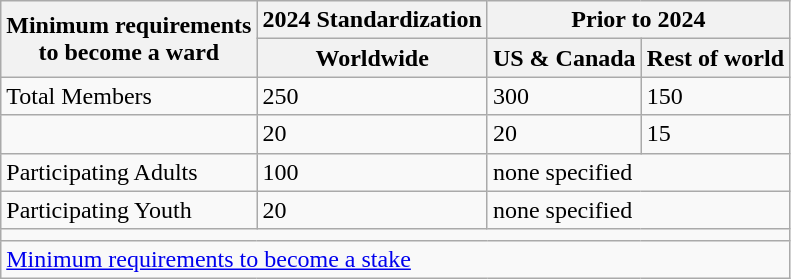<table class="wikitable">
<tr>
<th rowspan=2>Minimum requirements<br>to become a ward</th>
<th>2024 Standardization</th>
<th colspan=2>Prior to 2024</th>
</tr>
<tr>
<th>Worldwide</th>
<th>US & Canada</th>
<th>Rest of world</th>
</tr>
<tr>
<td>Total Members</td>
<td>250</td>
<td>300</td>
<td>150</td>
</tr>
<tr>
<td></td>
<td>20</td>
<td>20</td>
<td>15</td>
</tr>
<tr>
<td>Participating Adults</td>
<td>100</td>
<td colspan=2>none specified</td>
</tr>
<tr>
<td>Participating Youth</td>
<td>20</td>
<td colspan=2>none specified</td>
</tr>
<tr>
<td colspan=4></td>
</tr>
<tr>
<td colspan=4><a href='#'>Minimum requirements to become a stake</a></td>
</tr>
</table>
